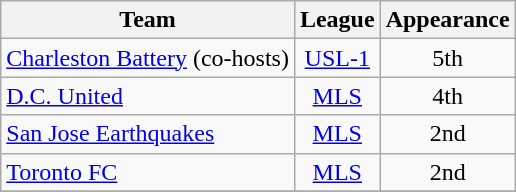<table class="wikitable sortable" style="text-align:center">
<tr>
<th>Team</th>
<th>League</th>
<th>Appearance</th>
</tr>
<tr>
<td style="text-align:left;"> <a href='#'>Charleston Battery</a> (co-hosts)</td>
<td><a href='#'>USL-1</a></td>
<td>5th</td>
</tr>
<tr>
<td style="text-align:left;"> <a href='#'>D.C. United</a></td>
<td><a href='#'>MLS</a></td>
<td>4th</td>
</tr>
<tr>
<td style="text-align:left;"> <a href='#'>San Jose Earthquakes</a></td>
<td><a href='#'>MLS</a></td>
<td>2nd</td>
</tr>
<tr>
<td style="text-align:left;"> <a href='#'>Toronto FC</a></td>
<td><a href='#'>MLS</a></td>
<td>2nd</td>
</tr>
<tr>
</tr>
</table>
